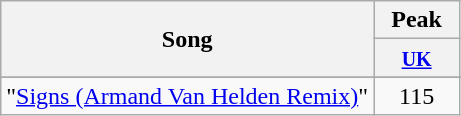<table class="wikitable">
<tr>
<th rowspan="2">Song</th>
<th colspan="1">Peak</th>
</tr>
<tr>
<th width="50"><small><a href='#'>UK</a></small></th>
</tr>
<tr>
</tr>
<tr>
<td>"<a href='#'>Signs (Armand Van Helden Remix)</a>"</td>
<td align="center">115</td>
</tr>
</table>
